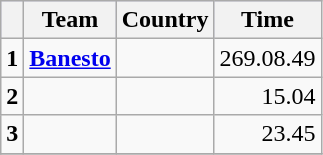<table class="wikitable">
<tr style="background:#ccccff;">
<th></th>
<th>Team</th>
<th>Country</th>
<th>Time</th>
</tr>
<tr>
<td><strong>1</strong></td>
<td><strong><a href='#'>Banesto</a></strong></td>
<td><strong></strong></td>
<td align="right">269.08.49</td>
</tr>
<tr>
<td><strong>2</strong></td>
<td><strong></strong></td>
<td><strong></strong></td>
<td align="right">15.04</td>
</tr>
<tr>
<td><strong>3</strong></td>
<td><strong></strong></td>
<td><strong></strong></td>
<td align="right">23.45</td>
</tr>
<tr>
</tr>
</table>
